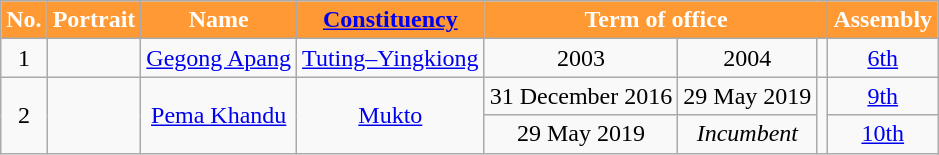<table class="wikitable" style="text-align:center">
<tr>
<th style="background-color:#FF9933; color:white">No.</th>
<th style="background-color:#FF9933; color:white">Portrait</th>
<th style="background-color:#FF9933; color:white">Name</th>
<th style="background-color:#FF9933; color:white"><a href='#'>Constituency</a></th>
<th colspan="3" style="background-color:#FF9933; color:white">Term of office</th>
<th style="background-color:#FF9933; color:white">Assembly</th>
</tr>
<tr style="text-align:center;">
<td>1</td>
<td></td>
<td><a href='#'>Gegong Apang</a></td>
<td><a href='#'>Tuting–Yingkiong</a></td>
<td>2003</td>
<td>2004</td>
<td></td>
<td><a href='#'>6th</a></td>
</tr>
<tr style="text-align:center;">
<td rowspan="2">2</td>
<td rowspan="2"></td>
<td rowspan="2"><a href='#'>Pema Khandu</a></td>
<td rowspan="2"><a href='#'>Mukto</a></td>
<td>31 December 2016</td>
<td>29 May 2019</td>
<td rowspan="2"></td>
<td><a href='#'>9th</a></td>
</tr>
<tr style="text-align:center;">
<td>29 May 2019</td>
<td><em>Incumbent</em></td>
<td><a href='#'>10th</a></td>
</tr>
</table>
